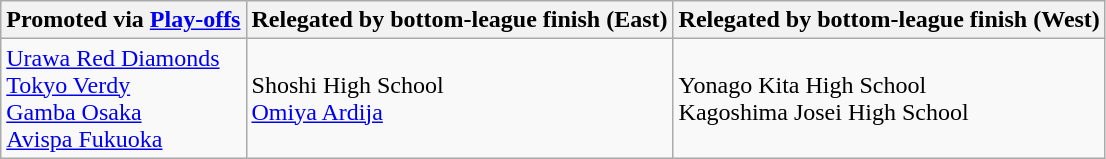<table class="wikitable">
<tr>
<th>Promoted via <a href='#'>Play-offs</a></th>
<th>Relegated by bottom-league finish (East)</th>
<th>Relegated by bottom-league finish (West)</th>
</tr>
<tr>
<td><a href='#'>Urawa Red Diamonds</a><br><a href='#'>Tokyo Verdy</a><br><a href='#'>Gamba Osaka</a><br><a href='#'>Avispa Fukuoka</a></td>
<td>Shoshi High School<br><a href='#'>Omiya Ardija</a></td>
<td>Yonago Kita High School<br>Kagoshima Josei High School</td>
</tr>
</table>
